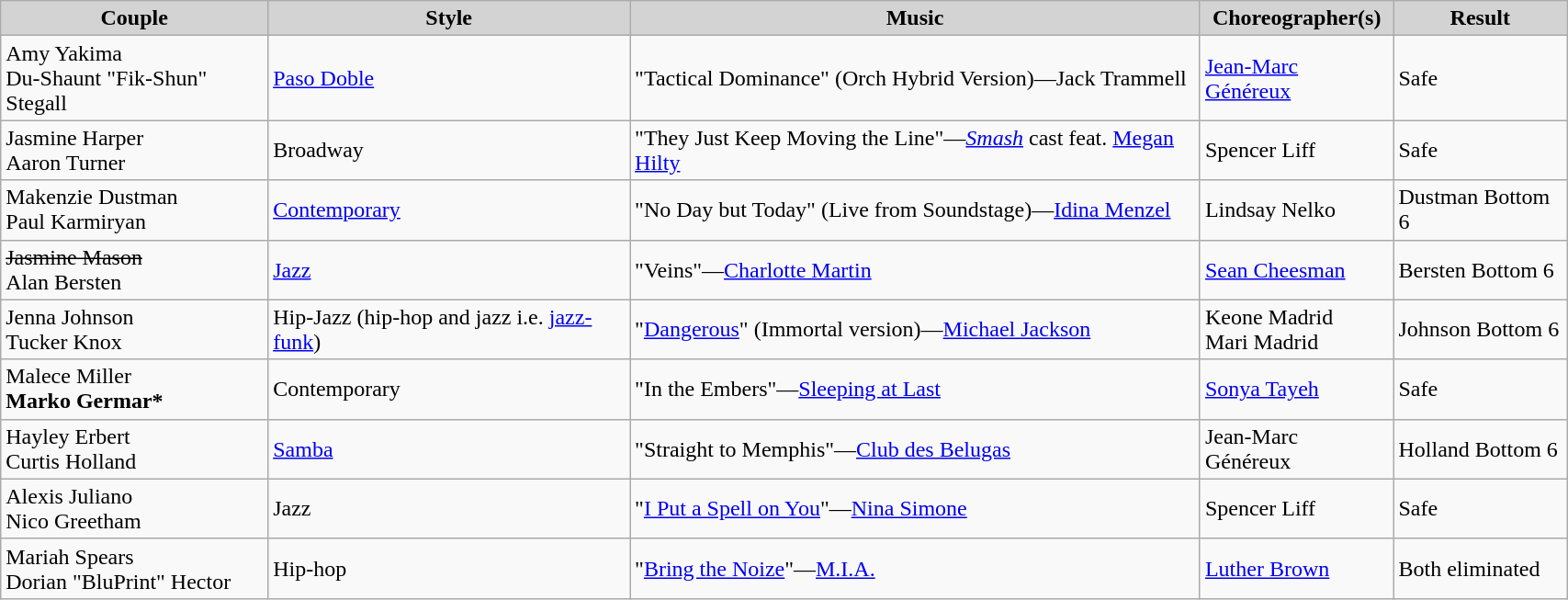<table class="wikitable" style="width:90%;">
<tr style="background:lightgrey; text-align:center;">
<td><strong>Couple</strong></td>
<td><strong>Style</strong></td>
<td><strong>Music</strong></td>
<td><strong>Choreographer(s)</strong></td>
<td><strong>Result</strong></td>
</tr>
<tr>
<td>Amy Yakima<br>Du-Shaunt "Fik-Shun" Stegall</td>
<td><a href='#'>Paso Doble</a></td>
<td>"Tactical Dominance" (Orch Hybrid Version)—Jack Trammell</td>
<td><a href='#'>Jean-Marc Généreux</a></td>
<td>Safe</td>
</tr>
<tr>
<td>Jasmine Harper<br>Aaron Turner</td>
<td>Broadway</td>
<td>"They Just Keep Moving the Line"—<em><a href='#'>Smash</a></em> cast feat. <a href='#'>Megan Hilty</a></td>
<td>Spencer Liff</td>
<td>Safe</td>
</tr>
<tr>
<td>Makenzie Dustman<br>Paul Karmiryan</td>
<td><a href='#'>Contemporary</a></td>
<td>"No Day but Today" (Live from Soundstage)—<a href='#'>Idina Menzel</a></td>
<td>Lindsay Nelko</td>
<td>Dustman Bottom 6</td>
</tr>
<tr>
<td><s>Jasmine Mason</s><br>Alan Bersten</td>
<td><a href='#'>Jazz</a></td>
<td>"Veins"—<a href='#'>Charlotte Martin</a></td>
<td><a href='#'>Sean Cheesman</a></td>
<td>Bersten Bottom 6</td>
</tr>
<tr>
<td>Jenna Johnson<br>Tucker Knox</td>
<td>Hip-Jazz (hip-hop and jazz i.e. <a href='#'>jazz-funk</a>)</td>
<td>"<a href='#'>Dangerous</a>" (Immortal version)—<a href='#'>Michael Jackson</a></td>
<td>Keone Madrid<br>Mari Madrid</td>
<td>Johnson Bottom 6</td>
</tr>
<tr>
<td>Malece Miller<br><strong>Marko Germar*</strong></td>
<td>Contemporary</td>
<td>"In the Embers"—<a href='#'>Sleeping at Last</a></td>
<td><a href='#'>Sonya Tayeh</a></td>
<td>Safe</td>
</tr>
<tr>
<td>Hayley Erbert<br>Curtis Holland</td>
<td><a href='#'>Samba</a></td>
<td>"Straight to Memphis"—<a href='#'>Club des Belugas</a></td>
<td>Jean-Marc Généreux</td>
<td>Holland Bottom 6</td>
</tr>
<tr>
<td>Alexis Juliano<br>Nico Greetham</td>
<td>Jazz</td>
<td>"<a href='#'>I Put a Spell on You</a>"—<a href='#'>Nina Simone</a></td>
<td>Spencer Liff</td>
<td>Safe</td>
</tr>
<tr>
<td>Mariah Spears<br>Dorian "BluPrint" Hector</td>
<td>Hip-hop</td>
<td>"<a href='#'>Bring the Noize</a>"—<a href='#'>M.I.A.</a></td>
<td><a href='#'>Luther Brown</a></td>
<td>Both eliminated</td>
</tr>
</table>
